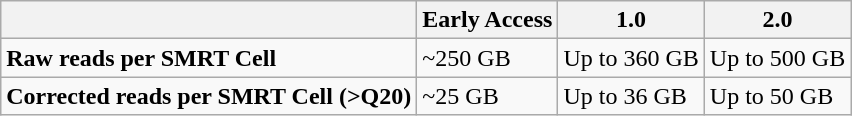<table class="wikitable sortable">
<tr>
<th></th>
<th>Early Access</th>
<th>1.0</th>
<th>2.0</th>
</tr>
<tr>
<td><strong>Raw reads per SMRT Cell</strong></td>
<td>~250 GB</td>
<td>Up to 360 GB</td>
<td>Up to 500 GB</td>
</tr>
<tr>
<td><strong>Corrected reads per SMRT Cell (>Q20)</strong></td>
<td>~25 GB</td>
<td>Up to 36 GB</td>
<td>Up to 50 GB</td>
</tr>
</table>
